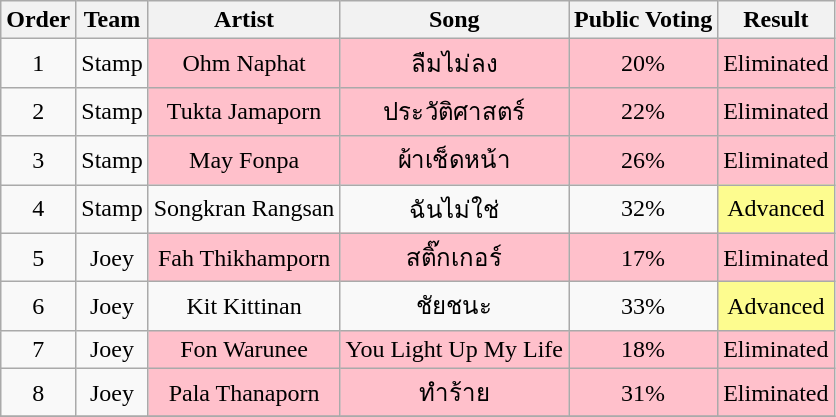<table class="wikitable sortable" style="text-align: center; width: auto;">
<tr>
<th>Order</th>
<th>Team</th>
<th>Artist</th>
<th>Song</th>
<th>Public Voting</th>
<th>Result</th>
</tr>
<tr>
<td>1</td>
<td>Stamp</td>
<td style="background:pink;">Ohm Naphat</td>
<td style="background:pink;">ลืมไม่ลง</td>
<td style="background:pink;">20%</td>
<td style="background:pink;">Eliminated</td>
</tr>
<tr>
<td>2</td>
<td>Stamp</td>
<td style="background:pink;">Tukta Jamaporn</td>
<td style="background:pink;">ประวัติศาสตร์</td>
<td style="background:pink;">22%</td>
<td style="background:pink;">Eliminated</td>
</tr>
<tr>
<td>3</td>
<td>Stamp</td>
<td style="background:pink;">May Fonpa</td>
<td style="background:pink;">ผ้าเช็ดหน้า</td>
<td style="background:pink;">26%</td>
<td style="background:pink;">Eliminated</td>
</tr>
<tr>
<td>4</td>
<td>Stamp</td>
<td>Songkran Rangsan</td>
<td>ฉันไม่ใช่</td>
<td>32%</td>
<td style="background:#fdfc8f;">Advanced</td>
</tr>
<tr>
<td>5</td>
<td>Joey</td>
<td style="background:pink;">Fah Thikhamporn</td>
<td style="background:pink;">สติ๊กเกอร์</td>
<td style="background:pink;">17%</td>
<td style="background:pink;">Eliminated</td>
</tr>
<tr>
<td>6</td>
<td>Joey</td>
<td>Kit Kittinan</td>
<td>ชัยชนะ</td>
<td>33%</td>
<td style="background:#fdfc8f;">Advanced</td>
</tr>
<tr>
<td>7</td>
<td>Joey</td>
<td style="background:pink;">Fon Warunee</td>
<td style="background:pink;">You Light Up My Life</td>
<td style="background:pink;">18%</td>
<td style="background:pink;">Eliminated</td>
</tr>
<tr>
<td>8</td>
<td>Joey</td>
<td style="background:pink;">Pala Thanaporn</td>
<td style="background:pink;">ทำร้าย</td>
<td style="background:pink;">31%</td>
<td style="background:pink;">Eliminated</td>
</tr>
<tr>
</tr>
</table>
